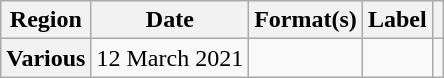<table class="wikitable plainrowheaders">
<tr>
<th scope="col">Region</th>
<th scope="col">Date</th>
<th scope="col">Format(s)</th>
<th scope="col">Label</th>
<th scope="col"></th>
</tr>
<tr>
<th scope="row">Various</th>
<td>12 March 2021</td>
<td></td>
<td></td>
<td></td>
</tr>
</table>
